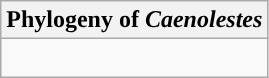<table class="wikitable">
<tr>
<th colspan=1>Phylogeny of <em>Caenolestes</em></th>
</tr>
<tr>
<td style="vertical-align:top"><br></td>
</tr>
</table>
